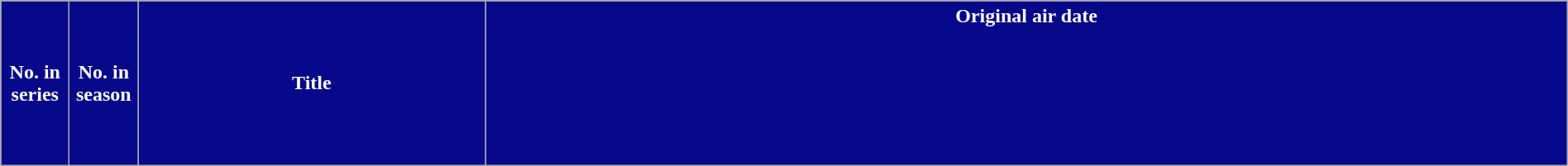<table class="wikitable plainrowheaders" style="width:100%; margin:left;">
<tr>
<th scope="col" style="width:3em; background-color:#08088A; color:#ffffff;">No. in<br> series</th>
<th scope="col" style="width:3em; background-color:#08088A; color:#ffffff;">No. in<br> season</th>
<th scope="col" style="background-color:#08088A; color:#ffffff;">Title</th>
<th scope="col" style="background-color:#08088A; color:#ffffff;">Original air date<br><br><br><br><br><br><br></th>
</tr>
</table>
